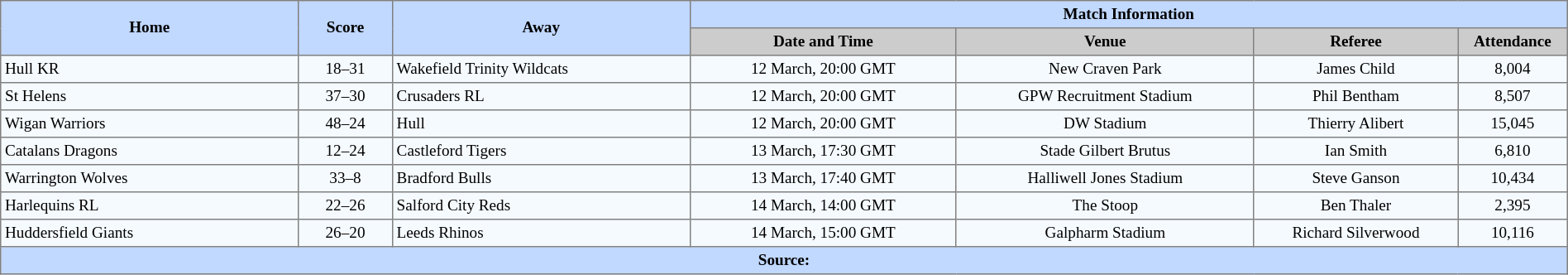<table border=1 style="border-collapse:collapse; font-size:80%; text-align:center;" cellpadding=3 cellspacing=0 width=100%>
<tr bgcolor=#C1D8FF>
<th rowspan=2 width=19%>Home</th>
<th rowspan=2 width=6%>Score</th>
<th rowspan=2 width=19%>Away</th>
<th colspan=6>Match Information</th>
</tr>
<tr bgcolor=#CCCCCC>
<th width=17%>Date and Time</th>
<th width=19%>Venue</th>
<th width=13%>Referee</th>
<th width=7%>Attendance</th>
</tr>
<tr bgcolor=#F5FAFF>
<td align=left> Hull KR</td>
<td>18–31</td>
<td align=left> Wakefield Trinity Wildcats</td>
<td>12 March, 20:00 GMT</td>
<td>New Craven Park</td>
<td>James Child</td>
<td>8,004</td>
</tr>
<tr bgcolor=#F5FAFF>
<td align=left> St Helens</td>
<td>37–30</td>
<td align=left> Crusaders RL</td>
<td>12 March, 20:00 GMT</td>
<td>GPW Recruitment Stadium</td>
<td>Phil Bentham</td>
<td>8,507</td>
</tr>
<tr bgcolor=#F5FAFF>
<td align=left> Wigan Warriors</td>
<td>48–24</td>
<td align=left> Hull</td>
<td>12 March, 20:00 GMT</td>
<td>DW Stadium</td>
<td>Thierry Alibert</td>
<td>15,045</td>
</tr>
<tr bgcolor=#F5FAFF>
<td align=left> Catalans Dragons</td>
<td>12–24</td>
<td align=left> Castleford Tigers</td>
<td>13 March, 17:30 GMT</td>
<td>Stade Gilbert Brutus</td>
<td>Ian Smith</td>
<td>6,810</td>
</tr>
<tr bgcolor=#F5FAFF>
<td align=left> Warrington Wolves</td>
<td>33–8</td>
<td align=left> Bradford Bulls</td>
<td>13 March, 17:40 GMT</td>
<td>Halliwell Jones Stadium</td>
<td>Steve Ganson</td>
<td>10,434</td>
</tr>
<tr bgcolor=#F5FAFF>
<td align=left> Harlequins RL</td>
<td>22–26</td>
<td align=left> Salford City Reds</td>
<td>14 March, 14:00 GMT</td>
<td>The Stoop</td>
<td>Ben Thaler</td>
<td>2,395</td>
</tr>
<tr bgcolor=#F5FAFF>
<td align=left> Huddersfield Giants</td>
<td>26–20</td>
<td align=left> Leeds Rhinos</td>
<td>14 March, 15:00 GMT</td>
<td>Galpharm Stadium</td>
<td>Richard Silverwood</td>
<td>10,116</td>
</tr>
<tr bgcolor=#C1D8FF>
<th colspan="12">Source:</th>
</tr>
</table>
